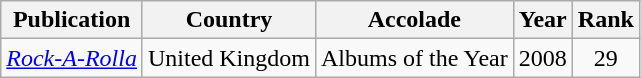<table class="wikitable">
<tr>
<th>Publication</th>
<th>Country</th>
<th>Accolade</th>
<th>Year</th>
<th>Rank</th>
</tr>
<tr>
<td><em><a href='#'>Rock-A-Rolla</a></em></td>
<td>United Kingdom</td>
<td>Albums of the Year</td>
<td>2008</td>
<td style="text-align:center;">29</td>
</tr>
</table>
